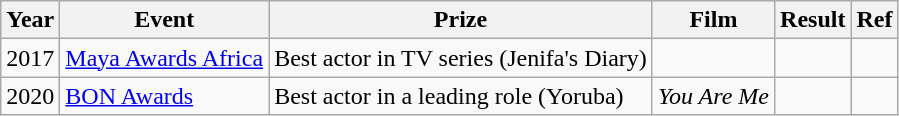<table class="wikitable">
<tr>
<th>Year</th>
<th>Event</th>
<th>Prize</th>
<th>Film</th>
<th>Result</th>
<th>Ref</th>
</tr>
<tr>
<td>2017</td>
<td><a href='#'>Maya Awards Africa</a></td>
<td>Best actor in TV series (Jenifa's Diary)</td>
<td></td>
<td></td>
<td></td>
</tr>
<tr>
<td>2020</td>
<td><a href='#'>BON Awards</a></td>
<td>Best actor in a leading role (Yoruba)</td>
<td><em>You Are Me</em></td>
<td></td>
<td></td>
</tr>
</table>
